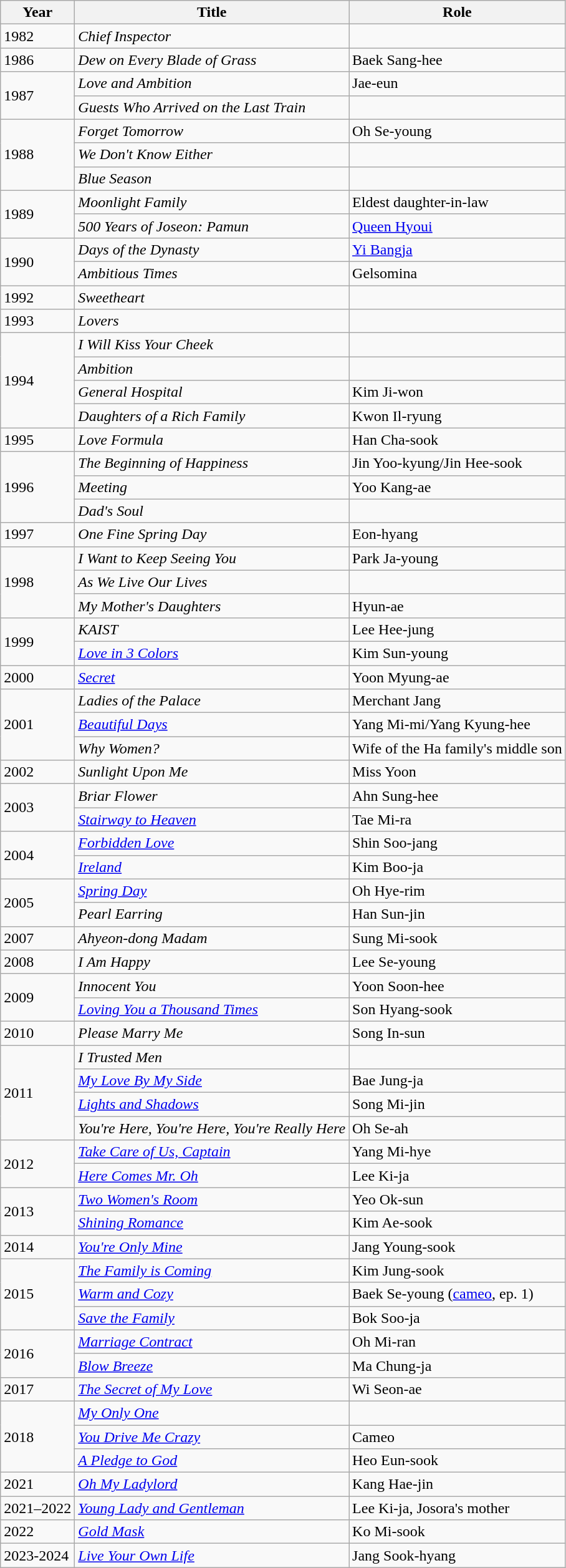<table class="wikitable">
<tr>
<th>Year</th>
<th>Title</th>
<th>Role</th>
</tr>
<tr>
<td>1982</td>
<td><em>Chief Inspector</em></td>
<td></td>
</tr>
<tr>
<td>1986</td>
<td><em>Dew on Every Blade of Grass</em></td>
<td>Baek Sang-hee</td>
</tr>
<tr>
<td rowspan=2>1987</td>
<td><em>Love and Ambition</em></td>
<td>Jae-eun</td>
</tr>
<tr>
<td><em>Guests Who Arrived on the Last Train</em></td>
<td></td>
</tr>
<tr>
<td rowspan=3>1988</td>
<td><em>Forget Tomorrow</em></td>
<td>Oh Se-young</td>
</tr>
<tr>
<td><em>We Don't Know Either</em></td>
<td></td>
</tr>
<tr>
<td><em>Blue Season</em></td>
<td></td>
</tr>
<tr>
<td rowspan=2>1989</td>
<td><em>Moonlight Family</em></td>
<td>Eldest daughter-in-law</td>
</tr>
<tr>
<td><em>500 Years of Joseon: Pamun</em></td>
<td><a href='#'>Queen Hyoui</a></td>
</tr>
<tr>
<td rowspan=2>1990</td>
<td><em>Days of the Dynasty</em></td>
<td><a href='#'>Yi Bangja</a></td>
</tr>
<tr>
<td><em>Ambitious Times</em></td>
<td>Gelsomina</td>
</tr>
<tr>
<td>1992</td>
<td><em>Sweetheart</em></td>
<td></td>
</tr>
<tr>
<td>1993</td>
<td><em>Lovers</em></td>
<td></td>
</tr>
<tr>
<td rowspan=4>1994</td>
<td><em>I Will Kiss Your Cheek</em></td>
<td></td>
</tr>
<tr>
<td><em>Ambition</em></td>
<td></td>
</tr>
<tr>
<td><em>General Hospital</em></td>
<td>Kim Ji-won</td>
</tr>
<tr>
<td><em>Daughters of a Rich Family</em></td>
<td>Kwon Il-ryung</td>
</tr>
<tr>
<td>1995</td>
<td><em>Love Formula</em></td>
<td>Han Cha-sook</td>
</tr>
<tr>
<td rowspan=3>1996</td>
<td><em>The Beginning of Happiness</em></td>
<td>Jin Yoo-kyung/Jin Hee-sook</td>
</tr>
<tr>
<td><em>Meeting</em></td>
<td>Yoo Kang-ae</td>
</tr>
<tr>
<td><em>Dad's Soul</em></td>
<td></td>
</tr>
<tr>
<td>1997</td>
<td><em>One Fine Spring Day</em></td>
<td>Eon-hyang</td>
</tr>
<tr>
<td rowspan=3>1998</td>
<td><em>I Want to Keep Seeing You</em></td>
<td>Park Ja-young</td>
</tr>
<tr>
<td><em>As We Live Our Lives</em></td>
<td></td>
</tr>
<tr>
<td><em>My Mother's Daughters</em></td>
<td>Hyun-ae</td>
</tr>
<tr>
<td rowspan=2>1999</td>
<td><em>KAIST</em></td>
<td>Lee Hee-jung</td>
</tr>
<tr>
<td><em><a href='#'>Love in 3 Colors</a></em></td>
<td>Kim Sun-young</td>
</tr>
<tr>
<td>2000</td>
<td><em><a href='#'>Secret</a></em></td>
<td>Yoon Myung-ae</td>
</tr>
<tr>
<td rowspan=3>2001</td>
<td><em>Ladies of the Palace</em></td>
<td>Merchant Jang</td>
</tr>
<tr>
<td><em><a href='#'>Beautiful Days</a></em></td>
<td>Yang Mi-mi/Yang Kyung-hee</td>
</tr>
<tr>
<td><em>Why Women?</em></td>
<td>Wife of the Ha family's middle son</td>
</tr>
<tr>
<td>2002</td>
<td><em>Sunlight Upon Me</em></td>
<td>Miss Yoon</td>
</tr>
<tr>
<td rowspan=2>2003</td>
<td><em>Briar Flower</em></td>
<td>Ahn Sung-hee</td>
</tr>
<tr>
<td><em><a href='#'>Stairway to Heaven</a></em></td>
<td>Tae Mi-ra</td>
</tr>
<tr>
<td rowspan=2>2004</td>
<td><em><a href='#'>Forbidden Love</a></em></td>
<td>Shin Soo-jang</td>
</tr>
<tr>
<td><em><a href='#'>Ireland</a></em></td>
<td>Kim Boo-ja</td>
</tr>
<tr>
<td rowspan=2>2005</td>
<td><em><a href='#'>Spring Day</a></em></td>
<td>Oh Hye-rim</td>
</tr>
<tr>
<td><em>Pearl Earring</em></td>
<td>Han Sun-jin</td>
</tr>
<tr>
<td>2007</td>
<td><em>Ahyeon-dong Madam</em></td>
<td>Sung Mi-sook</td>
</tr>
<tr>
<td>2008</td>
<td><em>I Am Happy</em></td>
<td>Lee Se-young</td>
</tr>
<tr>
<td rowspan=2>2009</td>
<td><em>Innocent You</em></td>
<td>Yoon Soon-hee</td>
</tr>
<tr>
<td><em><a href='#'>Loving You a Thousand Times</a></em></td>
<td>Son Hyang-sook</td>
</tr>
<tr>
<td>2010</td>
<td><em>Please Marry Me</em></td>
<td>Song In-sun</td>
</tr>
<tr>
<td rowspan=4>2011</td>
<td><em>I Trusted Men</em></td>
<td></td>
</tr>
<tr>
<td><em><a href='#'>My Love By My Side</a></em></td>
<td>Bae Jung-ja</td>
</tr>
<tr>
<td><em><a href='#'>Lights and Shadows</a></em></td>
<td>Song Mi-jin</td>
</tr>
<tr>
<td><em>You're Here, You're Here, You're Really Here</em></td>
<td>Oh Se-ah</td>
</tr>
<tr>
<td rowspan=2>2012</td>
<td><em><a href='#'>Take Care of Us, Captain</a></em></td>
<td>Yang Mi-hye</td>
</tr>
<tr>
<td><em><a href='#'>Here Comes Mr. Oh</a></em></td>
<td>Lee Ki-ja</td>
</tr>
<tr>
<td rowspan=2>2013</td>
<td><em><a href='#'>Two Women's Room</a></em></td>
<td>Yeo Ok-sun</td>
</tr>
<tr>
<td><em><a href='#'>Shining Romance</a></em></td>
<td>Kim Ae-sook</td>
</tr>
<tr>
<td>2014</td>
<td><em><a href='#'>You're Only Mine</a></em></td>
<td>Jang Young-sook</td>
</tr>
<tr>
<td rowspan=3>2015</td>
<td><em><a href='#'>The Family is Coming</a></em></td>
<td>Kim Jung-sook</td>
</tr>
<tr>
<td><em><a href='#'>Warm and Cozy</a></em></td>
<td>Baek Se-young (<a href='#'>cameo</a>, ep. 1)</td>
</tr>
<tr>
<td><em><a href='#'>Save the Family</a></em></td>
<td>Bok Soo-ja</td>
</tr>
<tr>
<td rowspan=2>2016</td>
<td><em><a href='#'>Marriage Contract</a></em></td>
<td>Oh Mi-ran</td>
</tr>
<tr>
<td><em><a href='#'>Blow Breeze</a></em></td>
<td>Ma Chung-ja</td>
</tr>
<tr>
<td>2017</td>
<td><em><a href='#'>The Secret of My Love</a></em></td>
<td>Wi Seon-ae</td>
</tr>
<tr>
<td rowspan=3>2018</td>
<td><em><a href='#'>My Only One</a></em></td>
<td></td>
</tr>
<tr>
<td><em><a href='#'>You Drive Me Crazy</a></em></td>
<td>Cameo</td>
</tr>
<tr>
<td><em><a href='#'>A Pledge to God</a></em></td>
<td>Heo Eun-sook</td>
</tr>
<tr>
<td rowspan=1>2021</td>
<td><em><a href='#'>Oh My Ladylord</a></em></td>
<td>Kang Hae-jin</td>
</tr>
<tr>
<td>2021–2022</td>
<td><em><a href='#'>Young Lady and Gentleman</a></em></td>
<td>Lee Ki-ja, Josora's mother</td>
</tr>
<tr>
<td>2022</td>
<td><em><a href='#'>Gold Mask</a></em></td>
<td>Ko Mi-sook</td>
</tr>
<tr>
<td>2023-2024</td>
<td><em><a href='#'>Live Your Own Life</a></em></td>
<td>Jang Sook-hyang</td>
</tr>
</table>
